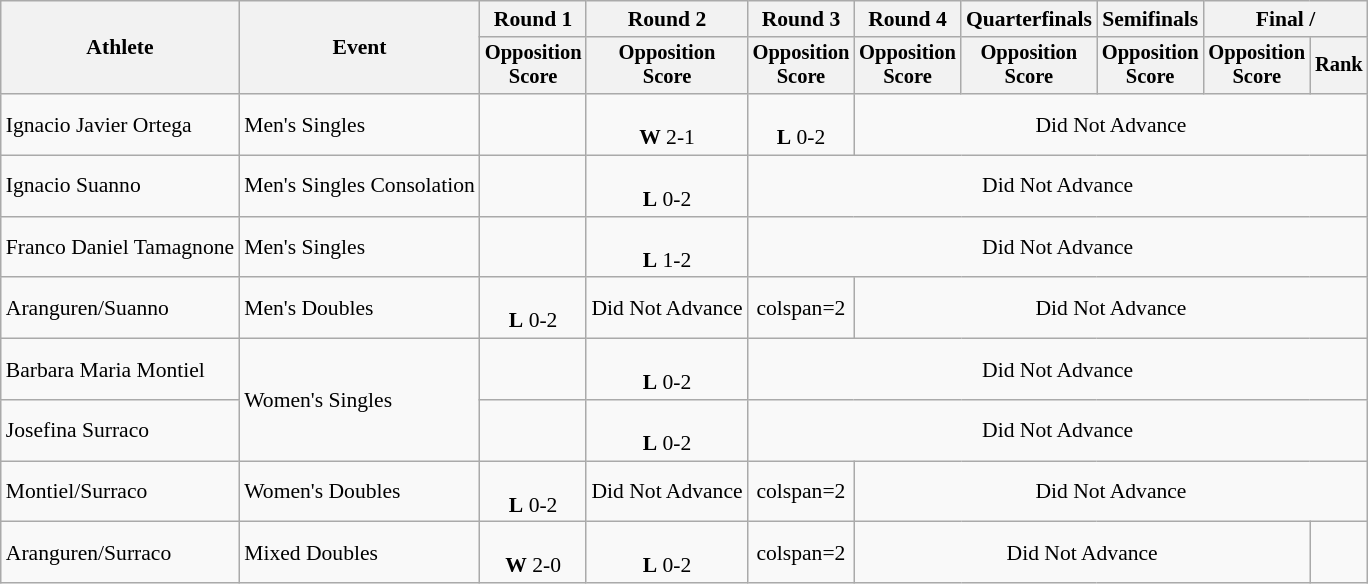<table class=wikitable style="font-size:90%">
<tr>
<th rowspan="2">Athlete</th>
<th rowspan="2">Event</th>
<th>Round 1</th>
<th>Round 2</th>
<th>Round 3</th>
<th>Round 4</th>
<th>Quarterfinals</th>
<th>Semifinals</th>
<th colspan=2>Final / </th>
</tr>
<tr style="font-size:95%">
<th>Opposition<br>Score</th>
<th>Opposition<br>Score</th>
<th>Opposition<br>Score</th>
<th>Opposition<br>Score</th>
<th>Opposition<br>Score</th>
<th>Opposition<br>Score</th>
<th>Opposition<br>Score</th>
<th>Rank</th>
</tr>
<tr align=center>
<td align=left>Ignacio Javier Ortega</td>
<td align=left>Men's Singles</td>
<td></td>
<td><br><strong>W</strong> 2-1</td>
<td><br><strong>L</strong> 0-2</td>
<td colspan=5>Did Not Advance</td>
</tr>
<tr align=center>
<td align=left>Ignacio Suanno</td>
<td align=left>Men's Singles Consolation</td>
<td></td>
<td><br><strong>L</strong> 0-2</td>
<td colspan=6>Did Not Advance</td>
</tr>
<tr align=center>
<td align=left>Franco Daniel Tamagnone</td>
<td align=left>Men's Singles</td>
<td></td>
<td><br><strong>L</strong> 1-2</td>
<td colspan=6>Did Not Advance</td>
</tr>
<tr align=center>
<td align=left>Aranguren/Suanno</td>
<td align=left>Men's Doubles</td>
<td><br><strong>L</strong> 0-2</td>
<td>Did Not Advance</td>
<td>colspan=2 </td>
<td colspan=5>Did Not Advance</td>
</tr>
<tr align=center>
<td align=left>Barbara Maria Montiel</td>
<td align=left rowspan=2>Women's Singles</td>
<td></td>
<td><br><strong>L</strong> 0-2</td>
<td colspan=6>Did Not Advance</td>
</tr>
<tr align=center>
<td align=left>Josefina Surraco</td>
<td></td>
<td><br><strong>L</strong> 0-2</td>
<td colspan=6>Did Not Advance</td>
</tr>
<tr align=center>
<td align=left>Montiel/Surraco</td>
<td align=left>Women's Doubles</td>
<td><br><strong>L</strong> 0-2</td>
<td>Did Not Advance</td>
<td>colspan=2 </td>
<td colspan=5>Did Not Advance</td>
</tr>
<tr align=center>
<td align=left>Aranguren/Surraco</td>
<td align=left>Mixed Doubles</td>
<td><br><strong>W</strong> 2-0</td>
<td><br><strong>L</strong> 0-2</td>
<td>colspan=2 </td>
<td colspan=4>Did Not Advance</td>
</tr>
</table>
